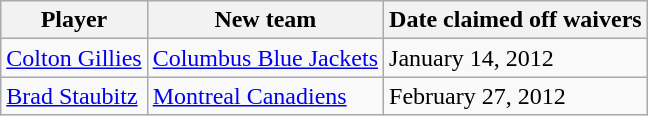<table class="wikitable">
<tr>
<th>Player</th>
<th>New team</th>
<th>Date claimed off waivers</th>
</tr>
<tr>
<td><a href='#'>Colton Gillies</a></td>
<td><a href='#'>Columbus Blue Jackets</a></td>
<td>January 14, 2012</td>
</tr>
<tr>
<td><a href='#'>Brad Staubitz</a></td>
<td><a href='#'>Montreal Canadiens</a></td>
<td>February 27, 2012</td>
</tr>
</table>
